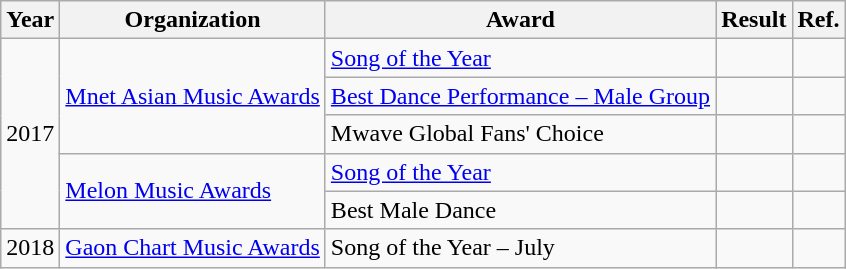<table class="wikitable plainrowheaders">
<tr>
<th scope="col">Year</th>
<th scope="col">Organization</th>
<th scope="col">Award</th>
<th scope="col">Result</th>
<th>Ref.</th>
</tr>
<tr>
<td rowspan="5">2017</td>
<td rowspan="3"><a href='#'>Mnet Asian Music Awards</a></td>
<td><a href='#'>Song of the Year</a></td>
<td></td>
<td align="center"></td>
</tr>
<tr>
<td><a href='#'>Best Dance Performance – Male Group</a></td>
<td></td>
<td align="center"></td>
</tr>
<tr>
<td>Mwave Global Fans' Choice</td>
<td></td>
<td align="center"></td>
</tr>
<tr>
<td rowspan="2"><a href='#'>Melon Music Awards</a></td>
<td><a href='#'>Song of the Year</a></td>
<td></td>
<td align="center"></td>
</tr>
<tr>
<td>Best Male Dance</td>
<td></td>
<td></td>
</tr>
<tr>
<td>2018</td>
<td><a href='#'>Gaon Chart Music Awards</a></td>
<td>Song of the Year – July</td>
<td></td>
<td></td>
</tr>
</table>
